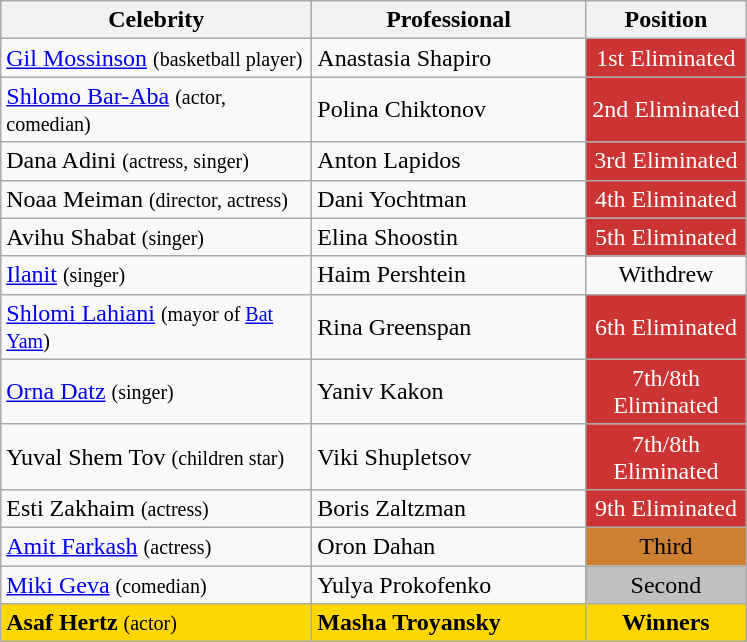<table class="wikitable" border="1">
<tr>
<th width="200">Celebrity</th>
<th width="175">Professional</th>
<th width="100">Position</th>
</tr>
<tr>
<td><a href='#'>Gil Mossinson</a> <small>(basketball player)</small></td>
<td>Anastasia Shapiro</td>
<td style="background: #c33; color: #fff;" align="center">1st Eliminated</td>
</tr>
<tr>
<td><a href='#'>Shlomo Bar-Aba</a> <small>(actor, comedian)</small></td>
<td>Polina Chiktonov</td>
<td style="background: #c33; color: #fff;" align="center">2nd Eliminated</td>
</tr>
<tr>
<td>Dana Adini <small>(actress, singer)</small></td>
<td>Anton Lapidos</td>
<td style="background: #c33; color: #fff;" align="center">3rd Eliminated</td>
</tr>
<tr>
<td>Noaa Meiman <small>(director, actress)</small></td>
<td>Dani Yochtman</td>
<td style="background: #c33; color: #fff;" align="center">4th Eliminated</td>
</tr>
<tr>
<td>Avihu Shabat <small>(singer)</small></td>
<td>Elina Shoostin</td>
<td style="background: #c33; color: #fff;" align="center">5th Eliminated</td>
</tr>
<tr>
<td><a href='#'>Ilanit</a> <small>(singer)</small></td>
<td>Haim Pershtein</td>
<td align="center">Withdrew</td>
</tr>
<tr>
<td><a href='#'>Shlomi Lahiani</a> <small>(mayor of <a href='#'>Bat Yam</a>)</small></td>
<td>Rina Greenspan</td>
<td style="background: #c33; color: #fff;" align="center">6th Eliminated</td>
</tr>
<tr>
<td><a href='#'>Orna Datz</a> <small>(singer)</small></td>
<td>Yaniv Kakon</td>
<td style="background: #c33; color: #fff;" align="center">7th/8th Eliminated</td>
</tr>
<tr>
<td>Yuval Shem Tov <small>(children star)</small></td>
<td>Viki Shupletsov</td>
<td style="background: #c33; color: #fff;" align="center">7th/8th Eliminated</td>
</tr>
<tr>
<td>Esti Zakhaim <small>(actress)</small></td>
<td>Boris Zaltzman</td>
<td style="background: #c33; color: #fff;" align="center">9th Eliminated</td>
</tr>
<tr>
<td><a href='#'>Amit Farkash</a> <small>(actress)</small></td>
<td>Oron Dahan</td>
<td style="background: #CD7F32;"  align="center">Third</td>
</tr>
<tr>
<td><a href='#'>Miki Geva</a> <small>(comedian)</small></td>
<td>Yulya Prokofenko</td>
<td style="background: silver;"  align="center">Second</td>
</tr>
<tr>
<td style="background: gold;"><strong>Asaf Hertz</strong> <small>(actor)</small></td>
<td style="background: gold;"><strong>Masha Troyansky</strong></td>
<td style="background: gold;"  align="center"><strong>Winners</strong></td>
</tr>
</table>
